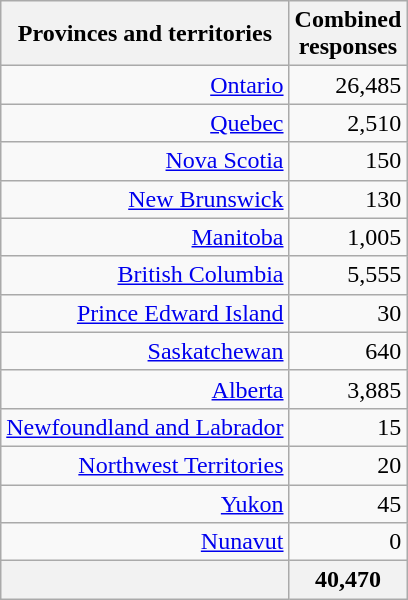<table class="wikitable sortable" style="text-align:right" border="1" |>
<tr>
<th>Provinces and territories</th>
<th>Combined<br>responses</th>
</tr>
<tr>
<td><a href='#'>Ontario</a></td>
<td>26,485</td>
</tr>
<tr>
<td><a href='#'>Quebec</a></td>
<td>2,510</td>
</tr>
<tr>
<td><a href='#'>Nova Scotia</a></td>
<td>150</td>
</tr>
<tr>
<td><a href='#'>New Brunswick</a></td>
<td>130</td>
</tr>
<tr>
<td><a href='#'>Manitoba</a></td>
<td>1,005</td>
</tr>
<tr>
<td><a href='#'>British Columbia</a></td>
<td>5,555</td>
</tr>
<tr>
<td><a href='#'>Prince Edward Island</a></td>
<td>30</td>
</tr>
<tr>
<td><a href='#'>Saskatchewan</a></td>
<td>640</td>
</tr>
<tr>
<td><a href='#'>Alberta</a></td>
<td>3,885</td>
</tr>
<tr>
<td><a href='#'>Newfoundland and Labrador</a></td>
<td>15</td>
</tr>
<tr>
<td><a href='#'>Northwest Territories</a></td>
<td>20</td>
</tr>
<tr>
<td><a href='#'>Yukon</a></td>
<td>45</td>
</tr>
<tr>
<td><a href='#'>Nunavut</a></td>
<td>0</td>
</tr>
<tr>
<th></th>
<th>40,470</th>
</tr>
</table>
